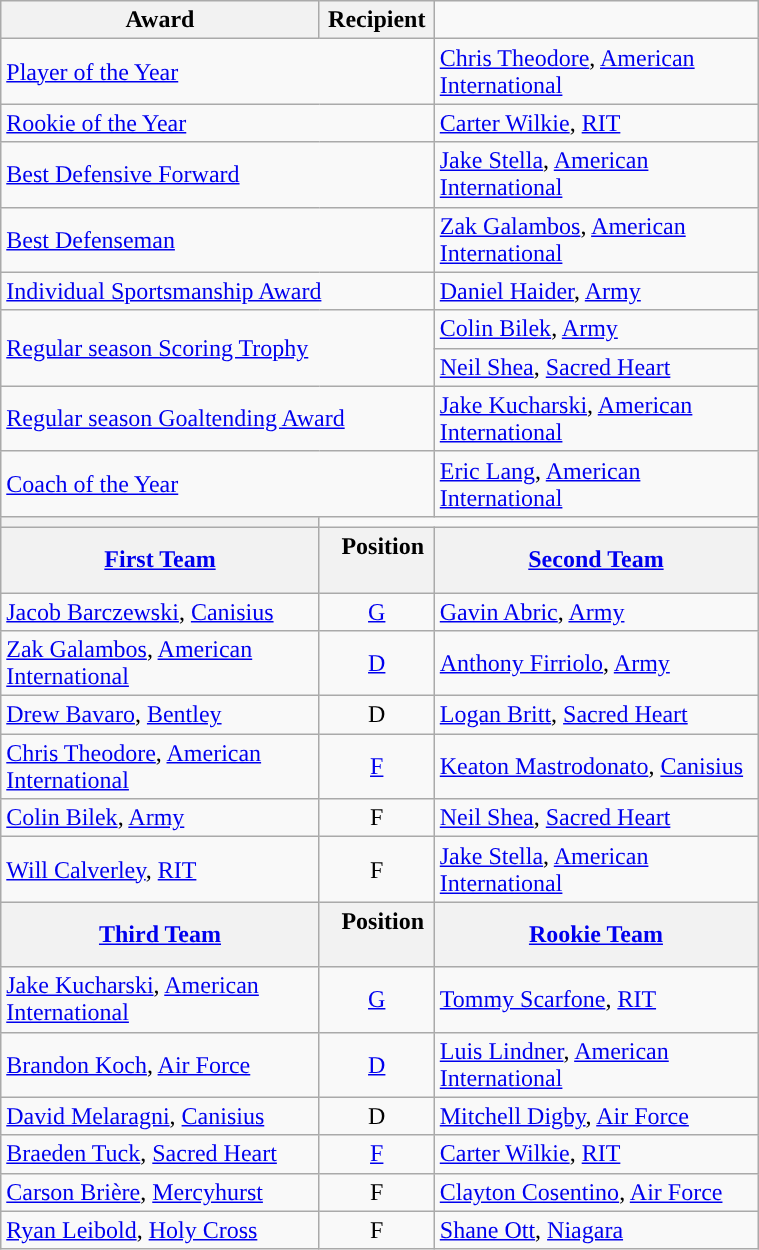<table class="wikitable" width=40%>
<tr>
<th>Award </th>
<th>Recipient</th>
</tr>
<tr>
<td colspan=2><a href='#'>Player of the Year</a></td>
<td><a href='#'>Chris Theodore</a>, <a href='#'>American International</a></td>
</tr>
<tr>
<td colspan=2><a href='#'>Rookie of the Year</a></td>
<td><a href='#'>Carter Wilkie</a>, <a href='#'>RIT</a></td>
</tr>
<tr>
<td colspan=2><a href='#'>Best Defensive Forward</a></td>
<td><a href='#'>Jake Stella</a>, <a href='#'>American International</a></td>
</tr>
<tr>
<td colspan=2><a href='#'>Best Defenseman</a></td>
<td><a href='#'>Zak Galambos</a>, <a href='#'>American International</a></td>
</tr>
<tr>
<td colspan=2><a href='#'>Individual Sportsmanship Award</a></td>
<td><a href='#'>Daniel Haider</a>, <a href='#'>Army</a></td>
</tr>
<tr>
<td colspan=2, rowspan=2><a href='#'>Regular season Scoring Trophy</a></td>
<td><a href='#'>Colin Bilek</a>, <a href='#'>Army</a></td>
</tr>
<tr>
<td><a href='#'>Neil Shea</a>, <a href='#'>Sacred Heart</a></td>
</tr>
<tr>
<td colspan=2><a href='#'>Regular season Goaltending Award</a></td>
<td><a href='#'>Jake Kucharski</a>, <a href='#'>American International</a></td>
</tr>
<tr>
<td colspan=2><a href='#'>Coach of the Year</a></td>
<td><a href='#'>Eric Lang</a>, <a href='#'>American International</a></td>
</tr>
<tr>
<th><a href='#'></a></th>
</tr>
<tr>
<th><a href='#'>First Team</a></th>
<th>  Position  </th>
<th><a href='#'>Second Team</a></th>
</tr>
<tr>
<td><a href='#'>Jacob Barczewski</a>, <a href='#'>Canisius</a></td>
<td align=center><a href='#'>G</a></td>
<td><a href='#'>Gavin Abric</a>, <a href='#'>Army</a></td>
</tr>
<tr>
<td><a href='#'>Zak Galambos</a>, <a href='#'>American International</a></td>
<td align=center><a href='#'>D</a></td>
<td><a href='#'>Anthony Firriolo</a>, <a href='#'>Army</a></td>
</tr>
<tr>
<td><a href='#'>Drew Bavaro</a>, <a href='#'>Bentley</a></td>
<td align=center>D</td>
<td><a href='#'>Logan Britt</a>, <a href='#'>Sacred Heart</a></td>
</tr>
<tr>
<td><a href='#'>Chris Theodore</a>, <a href='#'>American International</a></td>
<td align=center><a href='#'>F</a></td>
<td><a href='#'>Keaton Mastrodonato</a>, <a href='#'>Canisius</a></td>
</tr>
<tr>
<td><a href='#'>Colin Bilek</a>, <a href='#'>Army</a></td>
<td align=center>F</td>
<td><a href='#'>Neil Shea</a>, <a href='#'>Sacred Heart</a></td>
</tr>
<tr>
<td><a href='#'>Will Calverley</a>, <a href='#'>RIT</a></td>
<td align=center>F</td>
<td><a href='#'>Jake Stella</a>, <a href='#'>American International</a></td>
</tr>
<tr>
<th><a href='#'>Third Team</a></th>
<th>  Position  </th>
<th><a href='#'>Rookie Team</a></th>
</tr>
<tr>
<td><a href='#'>Jake Kucharski</a>, <a href='#'>American International</a></td>
<td align=center><a href='#'>G</a></td>
<td><a href='#'>Tommy Scarfone</a>, <a href='#'>RIT</a></td>
</tr>
<tr>
<td><a href='#'>Brandon Koch</a>, <a href='#'>Air Force</a></td>
<td align=center><a href='#'>D</a></td>
<td><a href='#'>Luis Lindner</a>, <a href='#'>American International</a></td>
</tr>
<tr>
<td><a href='#'>David Melaragni</a>, <a href='#'>Canisius</a></td>
<td align=center>D</td>
<td><a href='#'>Mitchell Digby</a>, <a href='#'>Air Force</a></td>
</tr>
<tr>
<td><a href='#'>Braeden Tuck</a>, <a href='#'>Sacred Heart</a></td>
<td align=center><a href='#'>F</a></td>
<td><a href='#'>Carter Wilkie</a>, <a href='#'>RIT</a></td>
</tr>
<tr>
<td><a href='#'>Carson Brière</a>, <a href='#'>Mercyhurst</a></td>
<td align=center>F</td>
<td><a href='#'>Clayton Cosentino</a>, <a href='#'>Air Force</a></td>
</tr>
<tr>
<td><a href='#'>Ryan Leibold</a>, <a href='#'>Holy Cross</a></td>
<td align=center>F</td>
<td><a href='#'>Shane Ott</a>, <a href='#'>Niagara</a></td>
</tr>
</table>
